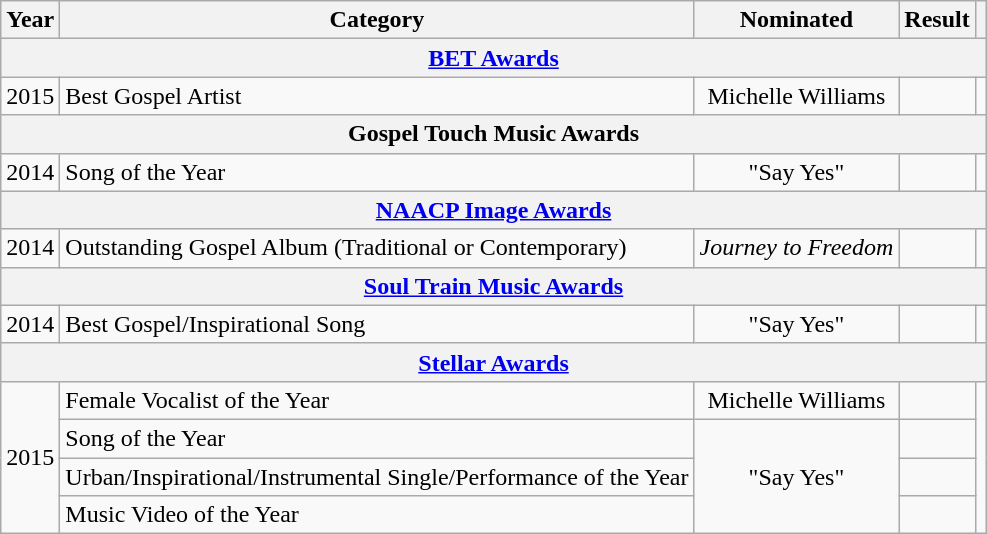<table class="wikitable plainrowheaders">
<tr>
<th scope="col">Year</th>
<th scope="col">Category</th>
<th scope="col">Nominated</th>
<th scope="col">Result</th>
<th scope="col" class="unsortable"></th>
</tr>
<tr>
<th align=center colspan="5"><strong><a href='#'>BET Awards</a></strong></th>
</tr>
<tr>
<td align=center>2015</td>
<td>Best Gospel Artist</td>
<td align=center>Michelle Williams</td>
<td></td>
<td align=center></td>
</tr>
<tr>
<th align=center colspan="5"><strong>Gospel Touch Music Awards</strong></th>
</tr>
<tr>
<td align=center>2014</td>
<td>Song of the Year</td>
<td align=center>"Say Yes"</td>
<td></td>
<td align=center></td>
</tr>
<tr>
<th align=center colspan="5"><strong><a href='#'>NAACP Image Awards</a></strong></th>
</tr>
<tr>
<td align=center>2014</td>
<td>Outstanding Gospel Album (Traditional or Contemporary)</td>
<td align=center><em>Journey to Freedom</em></td>
<td></td>
<td align=center></td>
</tr>
<tr>
<th align=center colspan="5"><strong><a href='#'>Soul Train Music Awards</a></strong></th>
</tr>
<tr>
<td align=center>2014</td>
<td>Best Gospel/Inspirational Song</td>
<td align=center>"Say Yes"</td>
<td></td>
<td align=center></td>
</tr>
<tr>
<th align=center colspan="5"><strong><a href='#'>Stellar Awards</a></strong></th>
</tr>
<tr>
<td align=center rowspan="4">2015</td>
<td>Female Vocalist of the Year</td>
<td align=center>Michelle Williams</td>
<td></td>
<td rowspan="4" align=center></td>
</tr>
<tr>
<td>Song of the Year</td>
<td align=center rowspan="3">"Say Yes"</td>
<td></td>
</tr>
<tr>
<td>Urban/Inspirational/Instrumental Single/Performance of the Year</td>
<td></td>
</tr>
<tr>
<td>Music Video of the Year</td>
<td></td>
</tr>
</table>
